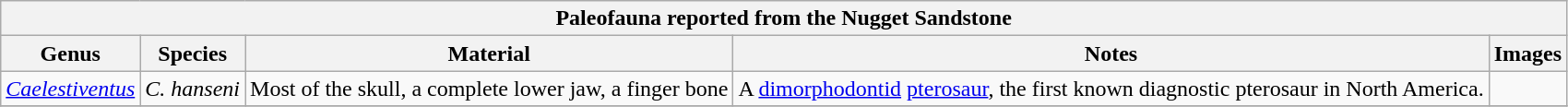<table class="wikitable" align="center">
<tr>
<th colspan="7" style="text-align:center;"><strong>Paleofauna reported from the Nugget Sandstone</strong></th>
</tr>
<tr>
<th>Genus</th>
<th>Species</th>
<th>Material</th>
<th>Notes</th>
<th>Images</th>
</tr>
<tr>
<td><em><a href='#'>Caelestiventus</a></em></td>
<td><em>C. hanseni</em></td>
<td>Most of the skull, a complete lower jaw, a finger bone</td>
<td>A <a href='#'>dimorphodontid</a> <a href='#'>pterosaur</a>, the first known diagnostic pterosaur in North America.</td>
<td></td>
</tr>
<tr>
</tr>
</table>
